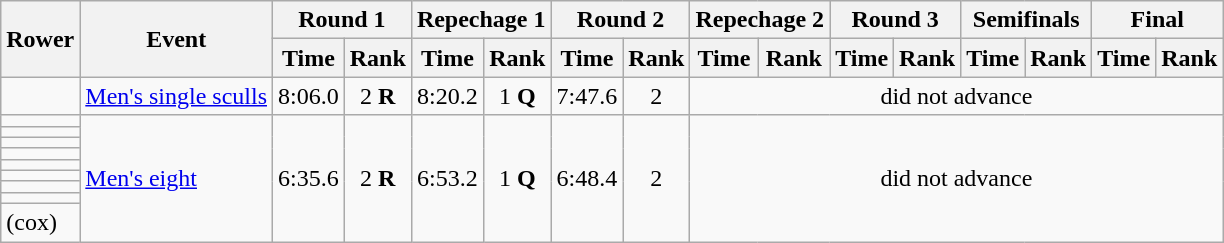<table class="wikitable sortable" style=text-align:center>
<tr>
<th rowspan=2>Rower</th>
<th rowspan=2>Event</th>
<th colspan=2>Round 1</th>
<th colspan=2>Repechage 1</th>
<th colspan=2>Round 2</th>
<th colspan=2>Repechage 2</th>
<th colspan=2>Round 3</th>
<th colspan=2>Semifinals</th>
<th colspan=2>Final</th>
</tr>
<tr>
<th>Time</th>
<th>Rank</th>
<th>Time</th>
<th>Rank</th>
<th>Time</th>
<th>Rank</th>
<th>Time</th>
<th>Rank</th>
<th>Time</th>
<th>Rank</th>
<th>Time</th>
<th>Rank</th>
<th>Time</th>
<th>Rank</th>
</tr>
<tr>
<td align=left></td>
<td align=left><a href='#'>Men's single sculls</a></td>
<td>8:06.0</td>
<td>2 <strong>R</strong></td>
<td>8:20.2</td>
<td>1 <strong>Q</strong></td>
<td>7:47.6</td>
<td>2</td>
<td colspan=8>did not advance</td>
</tr>
<tr>
<td align=left></td>
<td align=left rowspan=9><a href='#'>Men's eight</a></td>
<td rowspan=9>6:35.6</td>
<td rowspan=9>2 <strong>R</strong></td>
<td rowspan=9>6:53.2</td>
<td rowspan=9>1 <strong>Q</strong></td>
<td rowspan=9>6:48.4</td>
<td rowspan=9>2</td>
<td colspan=8 rowspan=9>did not advance</td>
</tr>
<tr>
<td align=left></td>
</tr>
<tr>
<td align=left></td>
</tr>
<tr>
<td align=left></td>
</tr>
<tr>
<td align=left></td>
</tr>
<tr>
<td align=left></td>
</tr>
<tr>
<td align=left></td>
</tr>
<tr>
<td align=left></td>
</tr>
<tr>
<td align=left> (cox)</td>
</tr>
</table>
